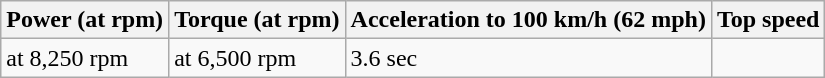<table class="wikitable">
<tr>
<th>Power (at rpm)</th>
<th>Torque (at rpm)</th>
<th>Acceleration to 100 km/h (62 mph)</th>
<th>Top speed</th>
</tr>
<tr>
<td> at 8,250 rpm</td>
<td> at 6,500 rpm</td>
<td>3.6 sec</td>
<td></td>
</tr>
</table>
